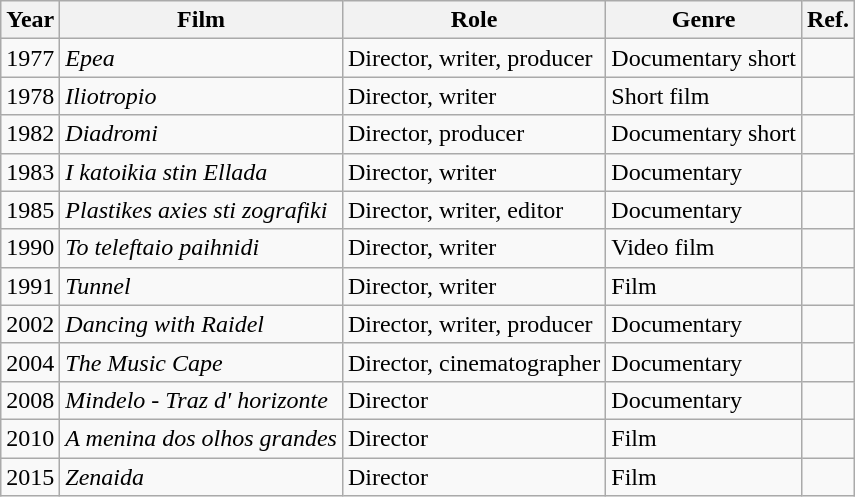<table class="wikitable">
<tr>
<th>Year</th>
<th>Film</th>
<th>Role</th>
<th>Genre</th>
<th>Ref.</th>
</tr>
<tr>
<td>1977</td>
<td><em>Epea</em></td>
<td>Director, writer, producer</td>
<td>Documentary short</td>
<td></td>
</tr>
<tr>
<td>1978</td>
<td><em>Iliotropio</em></td>
<td>Director, writer</td>
<td>Short film</td>
<td></td>
</tr>
<tr>
<td>1982</td>
<td><em>Diadromi</em></td>
<td>Director, producer</td>
<td>Documentary short</td>
<td></td>
</tr>
<tr>
<td>1983</td>
<td><em>I katoikia stin Ellada</em></td>
<td>Director, writer</td>
<td>Documentary</td>
<td></td>
</tr>
<tr>
<td>1985</td>
<td><em>Plastikes axies sti zografiki</em></td>
<td>Director, writer, editor</td>
<td>Documentary</td>
<td></td>
</tr>
<tr>
<td>1990</td>
<td><em>To teleftaio paihnidi</em></td>
<td>Director, writer</td>
<td>Video film</td>
<td></td>
</tr>
<tr>
<td>1991</td>
<td><em>Tunnel</em></td>
<td>Director, writer</td>
<td>Film</td>
<td></td>
</tr>
<tr>
<td>2002</td>
<td><em>Dancing with Raidel</em></td>
<td>Director, writer, producer</td>
<td>Documentary</td>
<td></td>
</tr>
<tr>
<td>2004</td>
<td><em>The Music Cape</em></td>
<td>Director, cinematographer</td>
<td>Documentary</td>
<td></td>
</tr>
<tr>
<td>2008</td>
<td><em>Mindelo - Traz d' horizonte</em></td>
<td>Director</td>
<td>Documentary</td>
<td></td>
</tr>
<tr>
<td>2010</td>
<td><em>A menina dos olhos grandes</em></td>
<td>Director</td>
<td>Film</td>
<td></td>
</tr>
<tr>
<td>2015</td>
<td><em>Zenaida</em></td>
<td>Director</td>
<td>Film</td>
<td></td>
</tr>
</table>
